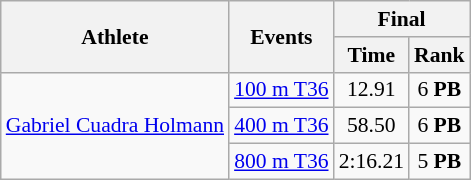<table class=wikitable style="font-size:90%">
<tr>
<th rowspan="2">Athlete</th>
<th rowspan="2">Events</th>
<th colspan="2">Final</th>
</tr>
<tr>
<th>Time</th>
<th>Rank</th>
</tr>
<tr align=center>
<td align=left rowspan=3><a href='#'>Gabriel Cuadra Holmann</a></td>
<td align=left><a href='#'>100 m T36</a></td>
<td>12.91</td>
<td>6 <strong>PB</strong></td>
</tr>
<tr align=center>
<td align=left><a href='#'>400 m T36</a></td>
<td>58.50</td>
<td>6 <strong>PB</strong></td>
</tr>
<tr align=center>
<td align=left><a href='#'>800 m T36</a></td>
<td>2:16.21</td>
<td>5 <strong>PB</strong></td>
</tr>
</table>
